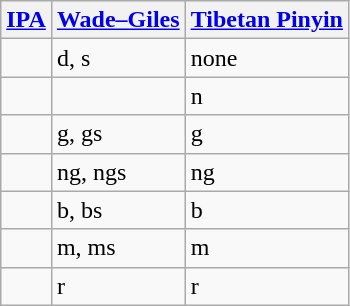<table class="wikitable">
<tr>
<th><a href='#'>IPA</a></th>
<th><a href='#'>Wade–Giles</a></th>
<th><a href='#'>Tibetan Pinyin</a></th>
</tr>
<tr ---->
<td></td>
<td>d, s</td>
<td>none</td>
</tr>
<tr ---->
<td></td>
<td></td>
<td>n</td>
</tr>
<tr>
<td></td>
<td>g, gs</td>
<td>g</td>
</tr>
<tr ---->
<td></td>
<td>ng, ngs</td>
<td>ng</td>
</tr>
<tr ---->
<td></td>
<td>b, bs</td>
<td>b</td>
</tr>
<tr ---->
<td></td>
<td>m, ms</td>
<td>m</td>
</tr>
<tr ---->
<td></td>
<td>r</td>
<td>r</td>
</tr>
</table>
